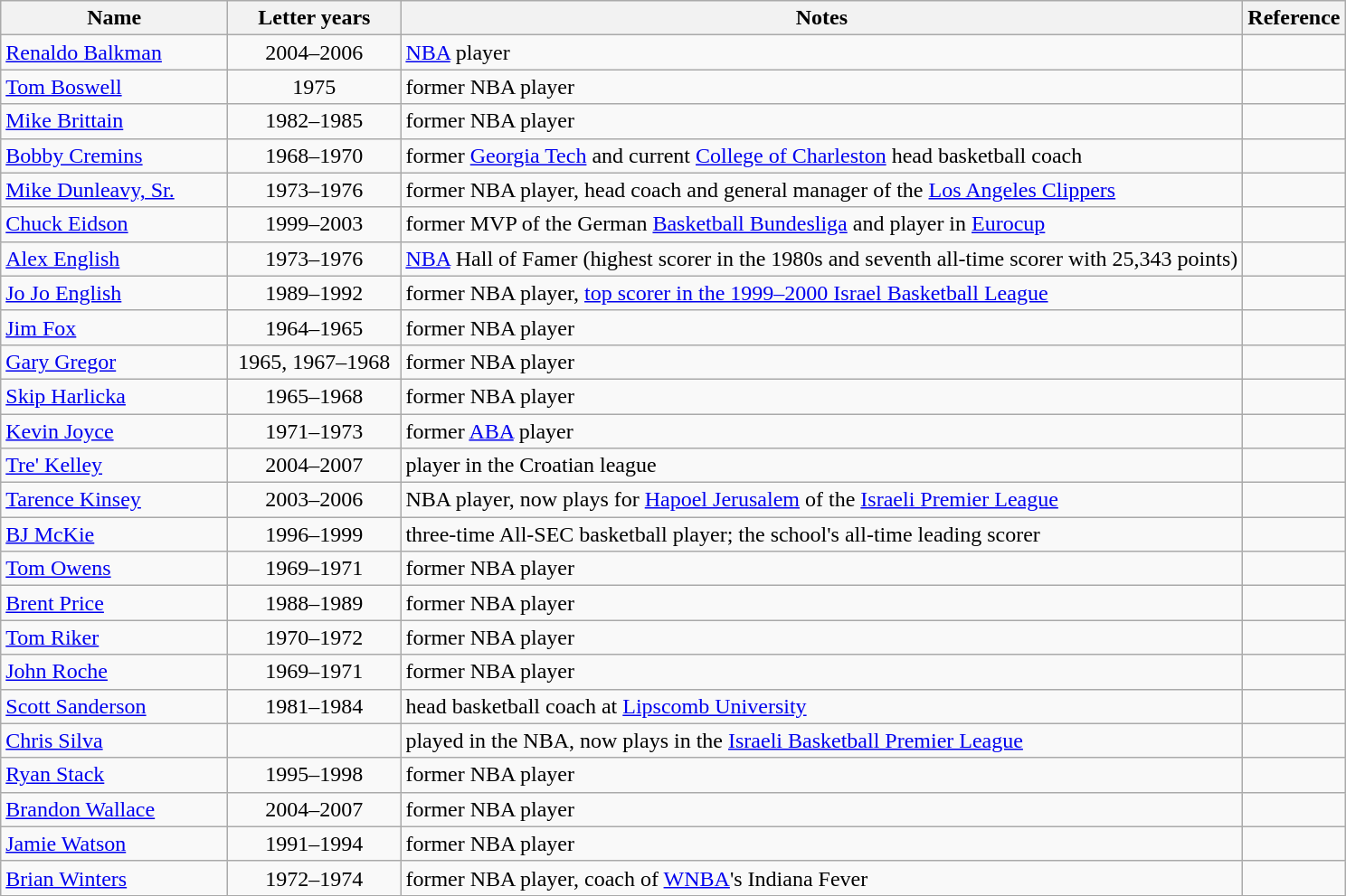<table class="wikitable sortable">
<tr>
<th width="160">Name</th>
<th width="120">Letter years</th>
<th width="*" class="unsortable">Notes</th>
<th width="*" class="unsortable">Reference</th>
</tr>
<tr>
<td><a href='#'>Renaldo Balkman</a></td>
<td align="center">2004–2006</td>
<td><a href='#'>NBA</a> player</td>
<td></td>
</tr>
<tr>
<td><a href='#'>Tom Boswell</a></td>
<td align="center">1975</td>
<td>former NBA player</td>
<td></td>
</tr>
<tr>
<td><a href='#'>Mike Brittain</a></td>
<td align="center">1982–1985</td>
<td>former NBA player</td>
<td></td>
</tr>
<tr>
<td><a href='#'>Bobby Cremins</a></td>
<td align="center">1968–1970</td>
<td>former <a href='#'>Georgia Tech</a> and current <a href='#'>College of Charleston</a> head basketball coach</td>
<td></td>
</tr>
<tr>
<td><a href='#'>Mike Dunleavy, Sr.</a></td>
<td align="center">1973–1976</td>
<td>former NBA player, head coach and general manager of the <a href='#'>Los Angeles Clippers</a></td>
<td></td>
</tr>
<tr>
<td><a href='#'>Chuck Eidson</a></td>
<td align="center">1999–2003</td>
<td>former MVP of the German <a href='#'>Basketball Bundesliga</a> and player in <a href='#'>Eurocup</a></td>
<td></td>
</tr>
<tr>
<td><a href='#'>Alex English</a></td>
<td align="center">1973–1976</td>
<td><a href='#'>NBA</a> Hall of Famer (highest scorer in the 1980s and seventh all-time scorer with 25,343 points)</td>
<td></td>
</tr>
<tr>
<td><a href='#'>Jo Jo English</a></td>
<td align="center">1989–1992</td>
<td>former NBA player, <a href='#'>top scorer in the 1999–2000 Israel Basketball League</a></td>
<td></td>
</tr>
<tr>
<td><a href='#'>Jim Fox</a></td>
<td align="center">1964–1965</td>
<td>former NBA player</td>
<td></td>
</tr>
<tr>
<td><a href='#'>Gary Gregor</a></td>
<td align="center">1965, 1967–1968</td>
<td>former NBA player</td>
<td></td>
</tr>
<tr>
<td><a href='#'>Skip Harlicka</a></td>
<td align="center">1965–1968</td>
<td>former NBA player</td>
<td></td>
</tr>
<tr>
<td><a href='#'>Kevin Joyce</a></td>
<td align="center">1971–1973</td>
<td>former <a href='#'>ABA</a> player</td>
<td></td>
</tr>
<tr>
<td><a href='#'>Tre' Kelley</a></td>
<td align="center">2004–2007</td>
<td>player in the Croatian league</td>
<td></td>
</tr>
<tr>
<td><a href='#'>Tarence Kinsey</a></td>
<td align="center">2003–2006</td>
<td>NBA player, now plays for <a href='#'>Hapoel Jerusalem</a> of the <a href='#'>Israeli Premier League</a></td>
<td></td>
</tr>
<tr>
<td><a href='#'>BJ McKie</a></td>
<td align="center">1996–1999</td>
<td>three-time All-SEC basketball player; the school's all-time leading scorer</td>
<td></td>
</tr>
<tr>
<td><a href='#'>Tom Owens</a></td>
<td align="center">1969–1971</td>
<td>former NBA player</td>
<td></td>
</tr>
<tr>
<td><a href='#'>Brent Price</a></td>
<td align="center">1988–1989</td>
<td>former NBA player</td>
<td></td>
</tr>
<tr>
<td><a href='#'>Tom Riker</a></td>
<td align="center">1970–1972</td>
<td>former NBA player</td>
<td></td>
</tr>
<tr>
<td><a href='#'>John Roche</a></td>
<td align="center">1969–1971</td>
<td>former NBA player</td>
<td></td>
</tr>
<tr>
<td><a href='#'>Scott Sanderson</a></td>
<td align="center">1981–1984</td>
<td>head basketball coach at <a href='#'>Lipscomb University</a></td>
<td></td>
</tr>
<tr>
<td><a href='#'>Chris Silva</a></td>
<td align="center"></td>
<td>played in the NBA, now plays in the <a href='#'>Israeli Basketball Premier League</a></td>
<td></td>
</tr>
<tr>
<td><a href='#'>Ryan Stack</a></td>
<td align="center">1995–1998</td>
<td>former NBA player</td>
<td></td>
</tr>
<tr>
<td><a href='#'>Brandon Wallace</a></td>
<td align="center">2004–2007</td>
<td>former NBA player</td>
<td></td>
</tr>
<tr>
<td><a href='#'>Jamie Watson</a></td>
<td align="center">1991–1994</td>
<td>former NBA player</td>
<td></td>
</tr>
<tr>
<td><a href='#'>Brian Winters</a></td>
<td align="center">1972–1974</td>
<td>former NBA player, coach of <a href='#'>WNBA</a>'s Indiana Fever</td>
<td></td>
</tr>
</table>
